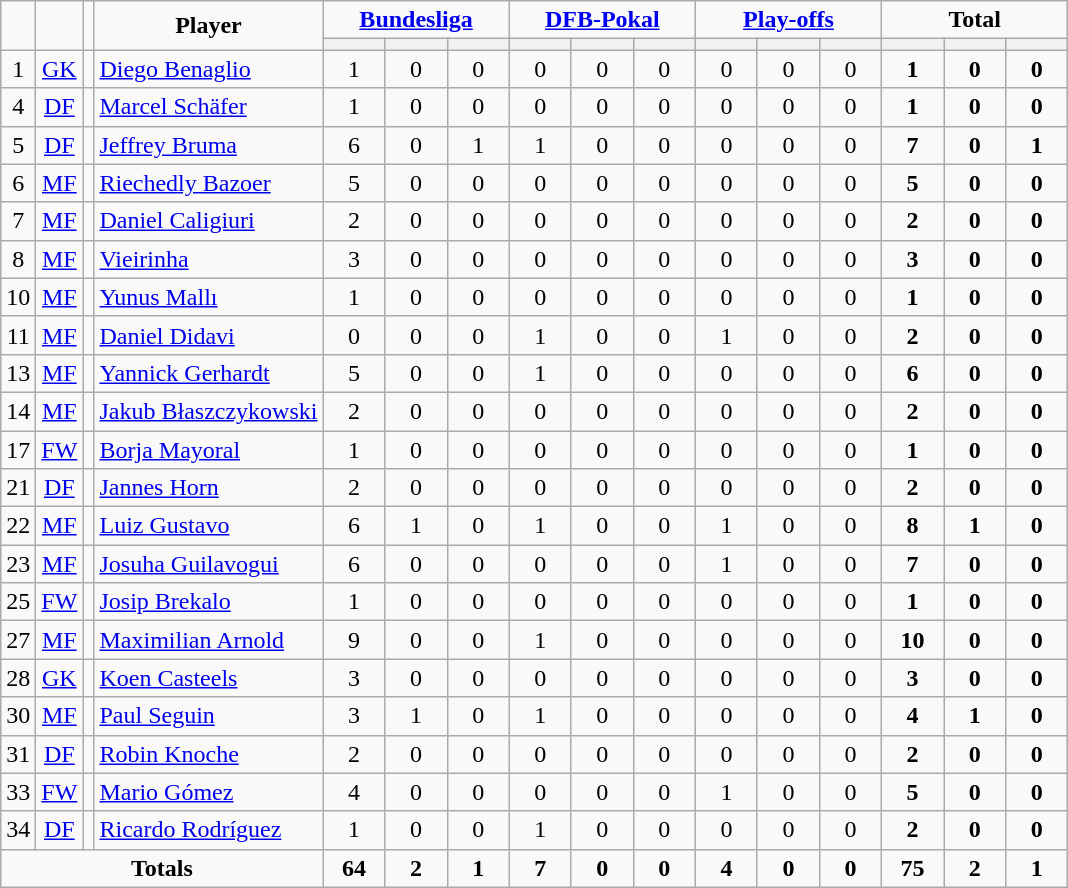<table class="wikitable" style="text-align:center;">
<tr>
<td rowspan="2" !width=15><strong></strong></td>
<td rowspan="2" !width=15><strong></strong></td>
<td rowspan="2" !width=15><strong></strong></td>
<td rowspan="2" !width=120><strong>Player</strong></td>
<td colspan="3"><strong><a href='#'>Bundesliga</a></strong></td>
<td colspan="3"><strong><a href='#'>DFB-Pokal</a></strong></td>
<td colspan="3"><strong><a href='#'>Play-offs</a></strong></td>
<td colspan="3"><strong>Total</strong></td>
</tr>
<tr>
<th width=34; background:#fe9;"></th>
<th width=34; background:#fe9;"></th>
<th width=34; background:#ff8888;"></th>
<th width=34; background:#fe9;"></th>
<th width=34; background:#fe9;"></th>
<th width=34; background:#ff8888;"></th>
<th width=34; background:#fe9;"></th>
<th width=34; background:#fe9;"></th>
<th width=34; background:#ff8888;"></th>
<th width=34; background:#fe9;"></th>
<th width=34; background:#fe9;"></th>
<th width=34; background:#ff8888;"></th>
</tr>
<tr>
<td>1</td>
<td><a href='#'>GK</a></td>
<td></td>
<td align=left><a href='#'>Diego Benaglio</a></td>
<td>1</td>
<td>0</td>
<td>0</td>
<td>0</td>
<td>0</td>
<td>0</td>
<td>0</td>
<td>0</td>
<td>0</td>
<td><strong>1</strong></td>
<td><strong>0</strong></td>
<td><strong>0</strong></td>
</tr>
<tr>
<td>4</td>
<td><a href='#'>DF</a></td>
<td></td>
<td align=left><a href='#'>Marcel Schäfer</a></td>
<td>1</td>
<td>0</td>
<td>0</td>
<td>0</td>
<td>0</td>
<td>0</td>
<td>0</td>
<td>0</td>
<td>0</td>
<td><strong>1</strong></td>
<td><strong>0</strong></td>
<td><strong>0</strong></td>
</tr>
<tr>
<td>5</td>
<td><a href='#'>DF</a></td>
<td></td>
<td align=left><a href='#'>Jeffrey Bruma</a></td>
<td>6</td>
<td>0</td>
<td>1</td>
<td>1</td>
<td>0</td>
<td>0</td>
<td>0</td>
<td>0</td>
<td>0</td>
<td><strong>7</strong></td>
<td><strong>0</strong></td>
<td><strong>1</strong></td>
</tr>
<tr>
<td>6</td>
<td><a href='#'>MF</a></td>
<td></td>
<td align=left><a href='#'>Riechedly Bazoer</a></td>
<td>5</td>
<td>0</td>
<td>0</td>
<td>0</td>
<td>0</td>
<td>0</td>
<td>0</td>
<td>0</td>
<td>0</td>
<td><strong>5</strong></td>
<td><strong>0</strong></td>
<td><strong>0</strong></td>
</tr>
<tr>
<td>7</td>
<td><a href='#'>MF</a></td>
<td></td>
<td align=left><a href='#'>Daniel Caligiuri</a></td>
<td>2</td>
<td>0</td>
<td>0</td>
<td>0</td>
<td>0</td>
<td>0</td>
<td>0</td>
<td>0</td>
<td>0</td>
<td><strong>2</strong></td>
<td><strong>0</strong></td>
<td><strong>0</strong></td>
</tr>
<tr>
<td>8</td>
<td><a href='#'>MF</a></td>
<td></td>
<td align=left><a href='#'>Vieirinha</a></td>
<td>3</td>
<td>0</td>
<td>0</td>
<td>0</td>
<td>0</td>
<td>0</td>
<td>0</td>
<td>0</td>
<td>0</td>
<td><strong>3</strong></td>
<td><strong>0</strong></td>
<td><strong>0</strong></td>
</tr>
<tr>
<td>10</td>
<td><a href='#'>MF</a></td>
<td></td>
<td align=left><a href='#'>Yunus Mallı</a></td>
<td>1</td>
<td>0</td>
<td>0</td>
<td>0</td>
<td>0</td>
<td>0</td>
<td>0</td>
<td>0</td>
<td>0</td>
<td><strong>1</strong></td>
<td><strong>0</strong></td>
<td><strong>0</strong></td>
</tr>
<tr>
<td>11</td>
<td><a href='#'>MF</a></td>
<td></td>
<td align=left><a href='#'>Daniel Didavi</a></td>
<td>0</td>
<td>0</td>
<td>0</td>
<td>1</td>
<td>0</td>
<td>0</td>
<td>1</td>
<td>0</td>
<td>0</td>
<td><strong>2</strong></td>
<td><strong>0</strong></td>
<td><strong>0</strong></td>
</tr>
<tr>
<td>13</td>
<td><a href='#'>MF</a></td>
<td></td>
<td align=left><a href='#'>Yannick Gerhardt</a></td>
<td>5</td>
<td>0</td>
<td>0</td>
<td>1</td>
<td>0</td>
<td>0</td>
<td>0</td>
<td>0</td>
<td>0</td>
<td><strong>6</strong></td>
<td><strong>0</strong></td>
<td><strong>0</strong></td>
</tr>
<tr>
<td>14</td>
<td><a href='#'>MF</a></td>
<td></td>
<td align=left><a href='#'>Jakub Błaszczykowski</a></td>
<td>2</td>
<td>0</td>
<td>0</td>
<td>0</td>
<td>0</td>
<td>0</td>
<td>0</td>
<td>0</td>
<td>0</td>
<td><strong>2</strong></td>
<td><strong>0</strong></td>
<td><strong>0</strong></td>
</tr>
<tr>
<td>17</td>
<td><a href='#'>FW</a></td>
<td></td>
<td align=left><a href='#'>Borja Mayoral</a></td>
<td>1</td>
<td>0</td>
<td>0</td>
<td>0</td>
<td>0</td>
<td>0</td>
<td>0</td>
<td>0</td>
<td>0</td>
<td><strong>1</strong></td>
<td><strong>0</strong></td>
<td><strong>0</strong></td>
</tr>
<tr>
<td>21</td>
<td><a href='#'>DF</a></td>
<td></td>
<td align=left><a href='#'>Jannes Horn</a></td>
<td>2</td>
<td>0</td>
<td>0</td>
<td>0</td>
<td>0</td>
<td>0</td>
<td>0</td>
<td>0</td>
<td>0</td>
<td><strong>2</strong></td>
<td><strong>0</strong></td>
<td><strong>0</strong></td>
</tr>
<tr>
<td>22</td>
<td><a href='#'>MF</a></td>
<td></td>
<td align=left><a href='#'>Luiz Gustavo</a></td>
<td>6</td>
<td>1</td>
<td>0</td>
<td>1</td>
<td>0</td>
<td>0</td>
<td>1</td>
<td>0</td>
<td>0</td>
<td><strong>8</strong></td>
<td><strong>1</strong></td>
<td><strong>0</strong></td>
</tr>
<tr>
<td>23</td>
<td><a href='#'>MF</a></td>
<td></td>
<td align=left><a href='#'>Josuha Guilavogui</a></td>
<td>6</td>
<td>0</td>
<td>0</td>
<td>0</td>
<td>0</td>
<td>0</td>
<td>1</td>
<td>0</td>
<td>0</td>
<td><strong>7</strong></td>
<td><strong>0</strong></td>
<td><strong>0</strong></td>
</tr>
<tr>
<td>25</td>
<td><a href='#'>FW</a></td>
<td></td>
<td align=left><a href='#'>Josip Brekalo</a></td>
<td>1</td>
<td>0</td>
<td>0</td>
<td>0</td>
<td>0</td>
<td>0</td>
<td>0</td>
<td>0</td>
<td>0</td>
<td><strong>1</strong></td>
<td><strong>0</strong></td>
<td><strong>0</strong></td>
</tr>
<tr>
<td>27</td>
<td><a href='#'>MF</a></td>
<td></td>
<td align=left><a href='#'>Maximilian Arnold</a></td>
<td>9</td>
<td>0</td>
<td>0</td>
<td>1</td>
<td>0</td>
<td>0</td>
<td>0</td>
<td>0</td>
<td>0</td>
<td><strong>10</strong></td>
<td><strong>0</strong></td>
<td><strong>0</strong></td>
</tr>
<tr>
<td>28</td>
<td><a href='#'>GK</a></td>
<td></td>
<td align=left><a href='#'>Koen Casteels</a></td>
<td>3</td>
<td>0</td>
<td>0</td>
<td>0</td>
<td>0</td>
<td>0</td>
<td>0</td>
<td>0</td>
<td>0</td>
<td><strong>3</strong></td>
<td><strong>0</strong></td>
<td><strong>0</strong></td>
</tr>
<tr>
<td>30</td>
<td><a href='#'>MF</a></td>
<td></td>
<td align=left><a href='#'>Paul Seguin</a></td>
<td>3</td>
<td>1</td>
<td>0</td>
<td>1</td>
<td>0</td>
<td>0</td>
<td>0</td>
<td>0</td>
<td>0</td>
<td><strong>4</strong></td>
<td><strong>1</strong></td>
<td><strong>0</strong></td>
</tr>
<tr>
<td>31</td>
<td><a href='#'>DF</a></td>
<td></td>
<td align=left><a href='#'>Robin Knoche</a></td>
<td>2</td>
<td>0</td>
<td>0</td>
<td>0</td>
<td>0</td>
<td>0</td>
<td>0</td>
<td>0</td>
<td>0</td>
<td><strong>2</strong></td>
<td><strong>0</strong></td>
<td><strong>0</strong></td>
</tr>
<tr>
<td>33</td>
<td><a href='#'>FW</a></td>
<td></td>
<td align=left><a href='#'>Mario Gómez</a></td>
<td>4</td>
<td>0</td>
<td>0</td>
<td>0</td>
<td>0</td>
<td>0</td>
<td>1</td>
<td>0</td>
<td>0</td>
<td><strong>5</strong></td>
<td><strong>0</strong></td>
<td><strong>0</strong></td>
</tr>
<tr>
<td>34</td>
<td><a href='#'>DF</a></td>
<td></td>
<td align=left><a href='#'>Ricardo Rodríguez</a></td>
<td>1</td>
<td>0</td>
<td>0</td>
<td>1</td>
<td>0</td>
<td>0</td>
<td>0</td>
<td>0</td>
<td>0</td>
<td><strong>2</strong></td>
<td><strong>0</strong></td>
<td><strong>0</strong></td>
</tr>
<tr>
<td colspan=4><strong>Totals</strong></td>
<td><strong>64</strong></td>
<td><strong>2</strong></td>
<td><strong>1</strong></td>
<td><strong>7</strong></td>
<td><strong>0</strong></td>
<td><strong>0</strong></td>
<td><strong>4</strong></td>
<td><strong>0</strong></td>
<td><strong>0</strong></td>
<td><strong>75</strong></td>
<td><strong>2</strong></td>
<td><strong>1</strong></td>
</tr>
</table>
